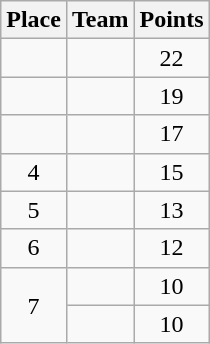<table class="wikitable" style="text-align:center; padding-bottom:0;">
<tr>
<th>Place</th>
<th style="text-align:left;">Team</th>
<th>Points</th>
</tr>
<tr>
<td></td>
<td align=left></td>
<td>22</td>
</tr>
<tr>
<td></td>
<td align=left></td>
<td>19</td>
</tr>
<tr>
<td></td>
<td align=left></td>
<td>17</td>
</tr>
<tr>
<td>4</td>
<td align=left></td>
<td>15</td>
</tr>
<tr>
<td>5</td>
<td align=left></td>
<td>13</td>
</tr>
<tr>
<td>6</td>
<td align=left></td>
<td>12</td>
</tr>
<tr>
<td rowspan=2>7</td>
<td align=left></td>
<td>10</td>
</tr>
<tr>
<td align=left></td>
<td>10</td>
</tr>
</table>
